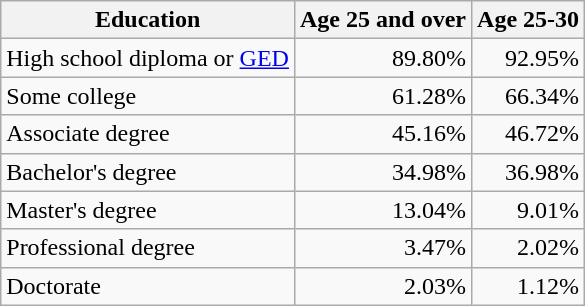<table class=wikitable>
<tr>
<th>Education</th>
<th>Age 25 and over</th>
<th>Age 25-30</th>
</tr>
<tr>
<td>High school diploma or <a href='#'>GED</a></td>
<td align=right>89.80%</td>
<td align=right>92.95%</td>
</tr>
<tr>
<td>Some college</td>
<td align=right>61.28%</td>
<td align=right>66.34%</td>
</tr>
<tr>
<td>Associate degree</td>
<td align=right>45.16%</td>
<td align=right>46.72%</td>
</tr>
<tr>
<td>Bachelor's degree</td>
<td align=right>34.98%</td>
<td align=right>36.98%</td>
</tr>
<tr>
<td>Master's degree</td>
<td align=right>13.04%</td>
<td align=right>9.01%</td>
</tr>
<tr>
<td>Professional degree</td>
<td align=right>3.47%</td>
<td align=right>2.02%</td>
</tr>
<tr>
<td>Doctorate</td>
<td align=right>2.03%</td>
<td align=right>1.12%</td>
</tr>
</table>
